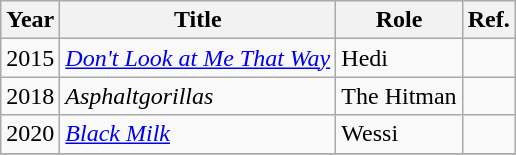<table class="wikitable">
<tr>
<th>Year</th>
<th>Title</th>
<th>Role</th>
<th>Ref.</th>
</tr>
<tr>
<td>2015</td>
<td><em><a href='#'>Don't Look at Me That Way</a></em></td>
<td>Hedi</td>
<td></td>
</tr>
<tr>
<td>2018</td>
<td><em>Asphaltgorillas</em></td>
<td>The Hitman</td>
<td></td>
</tr>
<tr>
<td>2020</td>
<td><em><a href='#'>Black Milk</a></em></td>
<td>Wessi</td>
<td></td>
</tr>
<tr>
</tr>
</table>
